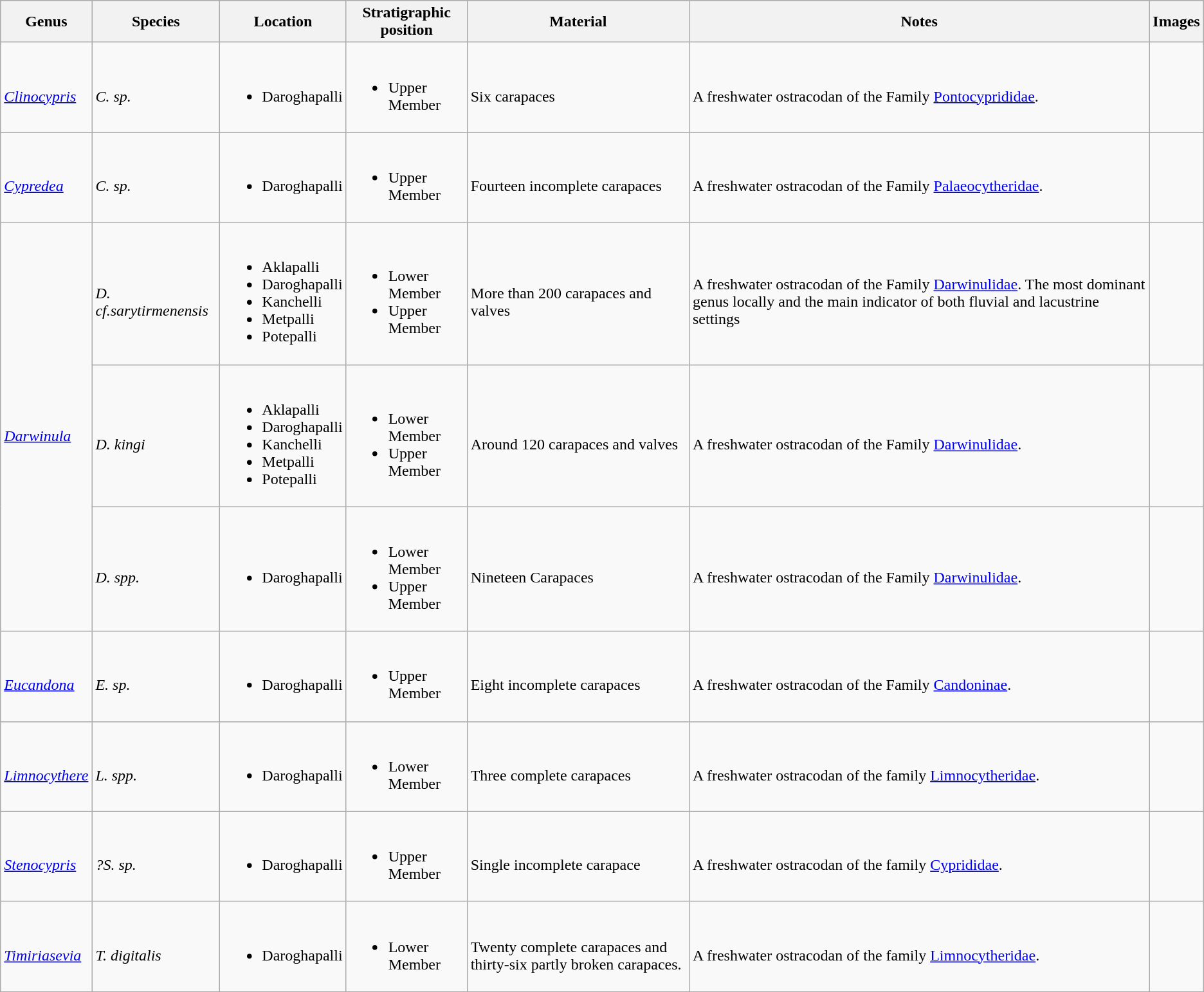<table class="wikitable" align="center">
<tr>
<th>Genus</th>
<th>Species</th>
<th>Location</th>
<th>Stratigraphic position</th>
<th>Material</th>
<th>Notes</th>
<th>Images</th>
</tr>
<tr>
<td><br><em><a href='#'>Clinocypris</a></em></td>
<td><br><em>C. sp.</em></td>
<td><br><ul><li>Daroghapalli</li></ul></td>
<td><br><ul><li>Upper Member</li></ul></td>
<td><br>Six carapaces</td>
<td><br>A freshwater ostracodan of the Family <a href='#'>Pontocyprididae</a>.</td>
<td></td>
</tr>
<tr>
<td><br><em><a href='#'>Cypredea</a></em></td>
<td><br><em>C. sp.</em></td>
<td><br><ul><li>Daroghapalli</li></ul></td>
<td><br><ul><li>Upper Member</li></ul></td>
<td><br>Fourteen incomplete carapaces</td>
<td><br>A freshwater ostracodan of the Family <a href='#'>Palaeocytheridae</a>.</td>
<td></td>
</tr>
<tr>
<td rowspan="3"><br><em><a href='#'>Darwinula</a></em></td>
<td><br><em>D. cf.sarytirmenensis</em></td>
<td><br><ul><li>Aklapalli</li><li>Daroghapalli</li><li>Kanchelli</li><li>Metpalli</li><li>Potepalli</li></ul></td>
<td><br><ul><li>Lower Member</li><li>Upper Member</li></ul></td>
<td><br>More than 200 carapaces and valves</td>
<td><br>A freshwater ostracodan of the Family <a href='#'>Darwinulidae</a>. The most dominant genus locally and the main indicator of both fluvial and lacustrine settings</td>
<td></td>
</tr>
<tr>
<td><br><em>D. kingi</em></td>
<td><br><ul><li>Aklapalli</li><li>Daroghapalli</li><li>Kanchelli</li><li>Metpalli</li><li>Potepalli</li></ul></td>
<td><br><ul><li>Lower Member</li><li>Upper Member</li></ul></td>
<td><br>Around 120 carapaces and valves</td>
<td><br>A freshwater ostracodan of the Family <a href='#'>Darwinulidae</a>.</td>
<td></td>
</tr>
<tr>
<td><br><em>D. spp.</em></td>
<td><br><ul><li>Daroghapalli</li></ul></td>
<td><br><ul><li>Lower Member</li><li>Upper Member</li></ul></td>
<td><br>Nineteen Carapaces</td>
<td><br>A freshwater ostracodan of the Family <a href='#'>Darwinulidae</a>.</td>
<td></td>
</tr>
<tr>
<td><br><em><a href='#'>Eucandona</a></em></td>
<td><br><em>E. sp.</em></td>
<td><br><ul><li>Daroghapalli</li></ul></td>
<td><br><ul><li>Upper Member</li></ul></td>
<td><br>Eight incomplete carapaces</td>
<td><br>A freshwater ostracodan of the Family <a href='#'>Candoninae</a>.</td>
<td></td>
</tr>
<tr>
<td><br><em><a href='#'>Limnocythere</a></em></td>
<td><br><em>L. spp.</em></td>
<td><br><ul><li>Daroghapalli</li></ul></td>
<td><br><ul><li>Lower Member</li></ul></td>
<td><br>Three complete carapaces</td>
<td><br>A freshwater ostracodan of the family <a href='#'>Limnocytheridae</a>.</td>
<td></td>
</tr>
<tr>
<td><br><em><a href='#'>Stenocypris</a></em></td>
<td><br><em>?S. sp.</em></td>
<td><br><ul><li>Daroghapalli</li></ul></td>
<td><br><ul><li>Upper Member</li></ul></td>
<td><br>Single incomplete carapace</td>
<td><br>A freshwater ostracodan of the family <a href='#'>Cyprididae</a>.</td>
<td></td>
</tr>
<tr>
<td><br><em><a href='#'>Timiriasevia</a></em></td>
<td><br><em>T. digitalis</em></td>
<td><br><ul><li>Daroghapalli</li></ul></td>
<td><br><ul><li>Lower Member</li></ul></td>
<td><br>Twenty complete carapaces and thirty-six partly broken carapaces.</td>
<td><br>A freshwater ostracodan of the family <a href='#'>Limnocytheridae</a>.</td>
<td></td>
</tr>
<tr>
</tr>
</table>
